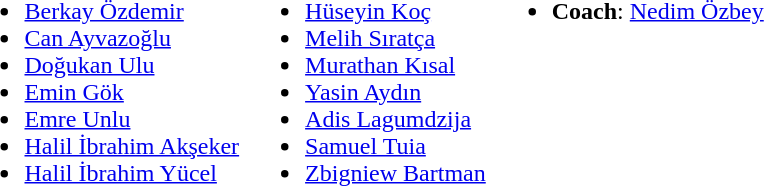<table>
<tr valign="top">
<td><br><ul><li> <a href='#'>Berkay Özdemir</a></li><li> <a href='#'>Can Ayvazoğlu</a></li><li> <a href='#'>Doğukan Ulu</a></li><li> <a href='#'>Emin Gök</a></li><li> <a href='#'>Emre Unlu</a></li><li> <a href='#'>Halil İbrahim Akşeker</a></li><li> <a href='#'>Halil İbrahim Yücel</a></li></ul></td>
<td><br><ul><li> <a href='#'>Hüseyin Koç</a></li><li> <a href='#'>Melih Sıratça</a></li><li> <a href='#'>Murathan Kısal</a></li><li> <a href='#'>Yasin Aydın</a></li><li> <a href='#'>Adis Lagumdzija</a></li><li> <a href='#'>Samuel Tuia</a></li><li> <a href='#'>Zbigniew Bartman</a></li></ul></td>
<td><br><ul><li><strong>Coach</strong>:  <a href='#'>Nedim Özbey</a></li></ul></td>
</tr>
</table>
